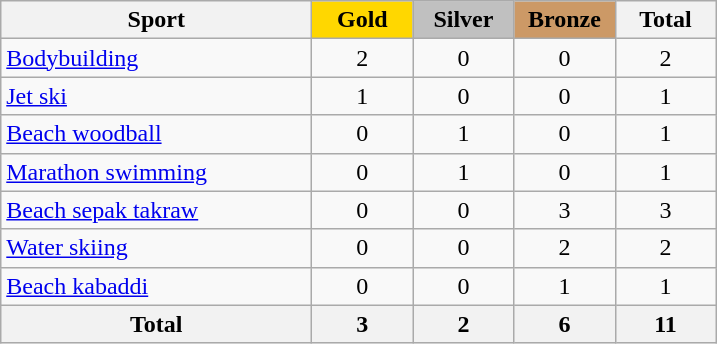<table class="wikitable" style="text-align:center;">
<tr>
<th width=200>Sport</th>
<td bgcolor=gold width=60><strong>Gold</strong></td>
<td bgcolor=silver width=60><strong>Silver</strong></td>
<td bgcolor=#cc9966 width=60><strong>Bronze</strong></td>
<th width=60>Total</th>
</tr>
<tr>
<td align=left><a href='#'>Bodybuilding</a></td>
<td>2</td>
<td>0</td>
<td>0</td>
<td>2</td>
</tr>
<tr>
<td align=left><a href='#'>Jet ski</a></td>
<td>1</td>
<td>0</td>
<td>0</td>
<td>1</td>
</tr>
<tr>
<td align=left><a href='#'>Beach woodball</a></td>
<td>0</td>
<td>1</td>
<td>0</td>
<td>1</td>
</tr>
<tr>
<td align=left><a href='#'>Marathon swimming</a></td>
<td>0</td>
<td>1</td>
<td>0</td>
<td>1</td>
</tr>
<tr>
<td align=left><a href='#'>Beach sepak takraw</a></td>
<td>0</td>
<td>0</td>
<td>3</td>
<td>3</td>
</tr>
<tr>
<td align=left><a href='#'>Water skiing</a></td>
<td>0</td>
<td>0</td>
<td>2</td>
<td>2</td>
</tr>
<tr>
<td align=left><a href='#'>Beach kabaddi</a></td>
<td>0</td>
<td>0</td>
<td>1</td>
<td>1</td>
</tr>
<tr>
<th>Total</th>
<th>3</th>
<th>2</th>
<th>6</th>
<th>11</th>
</tr>
</table>
